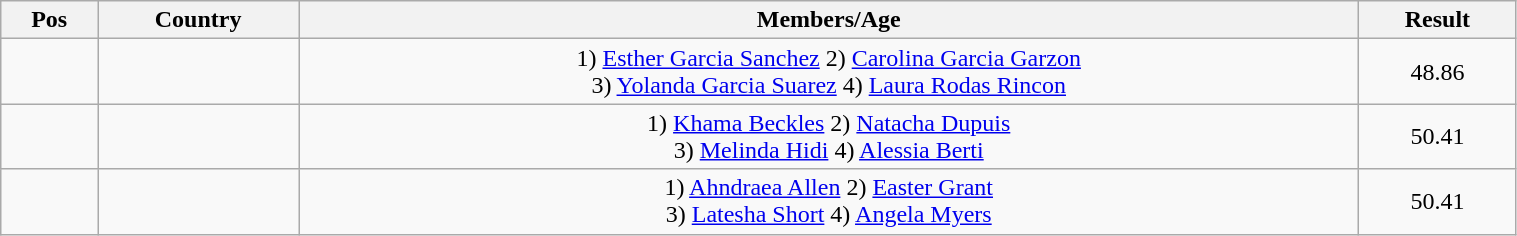<table class="wikitable"  style="text-align:center; width:80%;">
<tr>
<th>Pos</th>
<th>Country</th>
<th>Members/Age</th>
<th>Result</th>
</tr>
<tr>
<td align=center></td>
<td align=left></td>
<td>1) <a href='#'>Esther Garcia Sanchez</a> 2) <a href='#'>Carolina Garcia Garzon</a><br>3) <a href='#'>Yolanda Garcia Suarez</a> 4) <a href='#'>Laura Rodas Rincon</a></td>
<td>48.86</td>
</tr>
<tr>
<td align=center></td>
<td align=left></td>
<td>1) <a href='#'>Khama Beckles</a> 2) <a href='#'>Natacha Dupuis</a><br>3) <a href='#'>Melinda Hidi</a> 4) <a href='#'>Alessia Berti</a></td>
<td>50.41</td>
</tr>
<tr>
<td align=center></td>
<td align=left></td>
<td>1) <a href='#'>Ahndraea Allen</a> 2) <a href='#'>Easter Grant</a><br>3) <a href='#'>Latesha Short</a> 4) <a href='#'>Angela Myers</a></td>
<td>50.41</td>
</tr>
</table>
